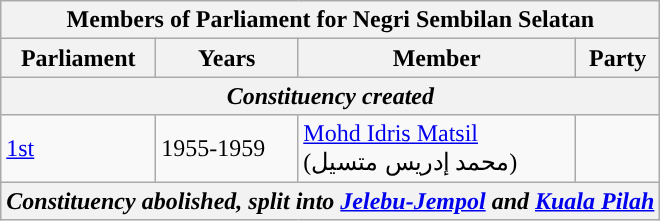<table class="wikitable">
<tr>
<th colspan="4">Members of Parliament for Negri Sembilan Selatan</th>
</tr>
<tr>
<th>Parliament</th>
<th>Years</th>
<th>Member</th>
<th>Party</th>
</tr>
<tr>
<th colspan="4"><em>Constituency created</em></th>
</tr>
<tr>
<td><a href='#'>1st</a></td>
<td>1955-1959</td>
<td><a href='#'>Mohd Idris Matsil</a> <br> (محمد إدريس متسيل)</td>
<td></td>
</tr>
<tr>
<th colspan="4"><em>Constituency abolished, split into <a href='#'>Jelebu-Jempol</a> and <a href='#'>Kuala Pilah</a></em></th>
</tr>
</table>
